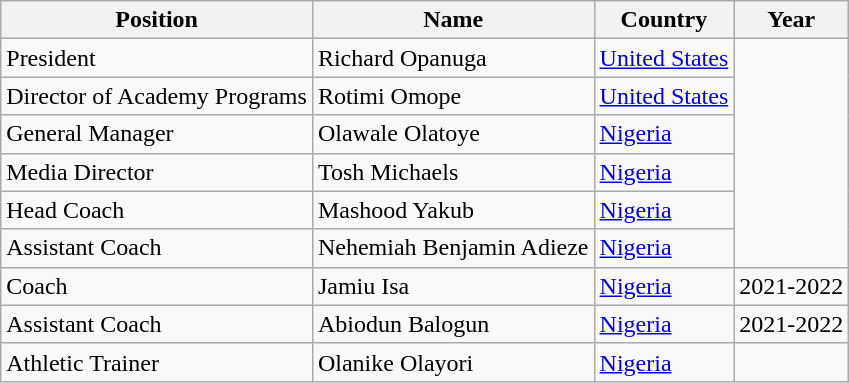<table class="wikitable">
<tr>
<th>Position</th>
<th>Name</th>
<th>Country</th>
<th>Year</th>
</tr>
<tr>
<td>President</td>
<td>Richard Opanuga</td>
<td><a href='#'>United States</a></td>
</tr>
<tr>
<td>Director of Academy Programs</td>
<td>Rotimi Omope</td>
<td><a href='#'>United States</a></td>
</tr>
<tr>
<td>General Manager</td>
<td>Olawale Olatoye</td>
<td><a href='#'>Nigeria</a></td>
</tr>
<tr>
<td>Media Director</td>
<td>Tosh Michaels</td>
<td><a href='#'>Nigeria</a></td>
</tr>
<tr>
<td>Head Coach</td>
<td>Mashood Yakub</td>
<td><a href='#'>Nigeria</a></td>
</tr>
<tr>
<td>Assistant Coach</td>
<td>Nehemiah Benjamin Adieze</td>
<td><a href='#'>Nigeria</a></td>
</tr>
<tr>
<td>Coach</td>
<td>Jamiu Isa</td>
<td><a href='#'>Nigeria</a></td>
<td>2021-2022</td>
</tr>
<tr>
<td>Assistant Coach</td>
<td>Abiodun Balogun</td>
<td><a href='#'>Nigeria</a></td>
<td>2021-2022</td>
</tr>
<tr>
<td>Athletic Trainer</td>
<td>Olanike Olayori</td>
<td><a href='#'>Nigeria</a></td>
</tr>
</table>
